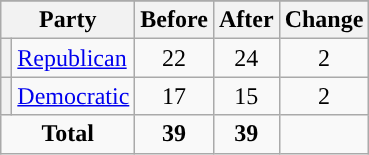<table class="wikitable" style="text-align:center;">
<tr>
</tr>
<tr>
<th colspan=2>Party</th>
<th>Before</th>
<th>After</th>
<th>Change</th>
</tr>
<tr>
<th style="background-color:"></th>
<td style="text-align:left;"><a href='#'>Republican</a></td>
<td>22</td>
<td>24</td>
<td> 2</td>
</tr>
<tr>
<th style="background-color:"></th>
<td style="text-align:left;"><a href='#'>Democratic</a></td>
<td>17</td>
<td>15</td>
<td> 2</td>
</tr>
<tr>
<td colspan=2><strong>Total</strong></td>
<td><strong>39</strong></td>
<td><strong>39</strong></td>
</tr>
</table>
